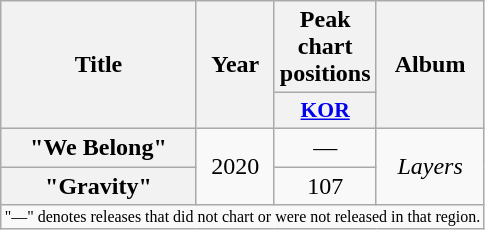<table class="wikitable plainrowheaders" style="text-align:center;" border="1">
<tr>
<th rowspan="2">Title</th>
<th rowspan="2">Year</th>
<th colspan="1">Peak<br>chart<br>positions</th>
<th rowspan="2">Album</th>
</tr>
<tr>
<th scope="col" style="width:3em;font-size:90%;"><a href='#'>KOR</a><br></th>
</tr>
<tr>
<th scope="row">"We Belong"</th>
<td rowspan="2">2020</td>
<td>—</td>
<td rowspan="2"><em>Layers</em></td>
</tr>
<tr>
<th scope="row">"Gravity"</th>
<td>107</td>
</tr>
<tr>
<td colspan="5" style="font-size:8pt">"—" denotes releases that did not chart or were not released in that region.</td>
</tr>
</table>
